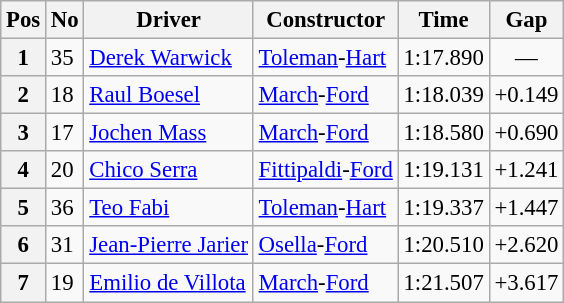<table class="wikitable sortable" style="font-size:95%;">
<tr>
<th>Pos</th>
<th>No</th>
<th>Driver</th>
<th>Constructor</th>
<th>Time</th>
<th>Gap</th>
</tr>
<tr>
<th>1</th>
<td>35</td>
<td> <a href='#'>Derek Warwick</a></td>
<td><a href='#'>Toleman</a>-<a href='#'>Hart</a></td>
<td>1:17.890</td>
<td align="center">—</td>
</tr>
<tr>
<th>2</th>
<td>18</td>
<td> <a href='#'>Raul Boesel</a></td>
<td><a href='#'>March</a>-<a href='#'>Ford</a></td>
<td>1:18.039</td>
<td>+0.149</td>
</tr>
<tr>
<th>3</th>
<td>17</td>
<td> <a href='#'>Jochen Mass</a></td>
<td><a href='#'>March</a>-<a href='#'>Ford</a></td>
<td>1:18.580</td>
<td>+0.690</td>
</tr>
<tr>
<th>4</th>
<td>20</td>
<td> <a href='#'>Chico Serra</a></td>
<td><a href='#'>Fittipaldi</a>-<a href='#'>Ford</a></td>
<td>1:19.131</td>
<td>+1.241</td>
</tr>
<tr>
<th>5</th>
<td>36</td>
<td> <a href='#'>Teo Fabi</a></td>
<td><a href='#'>Toleman</a>-<a href='#'>Hart</a></td>
<td>1:19.337</td>
<td>+1.447</td>
</tr>
<tr>
<th>6</th>
<td>31</td>
<td> <a href='#'>Jean-Pierre Jarier</a></td>
<td><a href='#'>Osella</a>-<a href='#'>Ford</a></td>
<td>1:20.510</td>
<td>+2.620</td>
</tr>
<tr>
<th>7</th>
<td>19</td>
<td> <a href='#'>Emilio de Villota</a></td>
<td><a href='#'>March</a>-<a href='#'>Ford</a></td>
<td>1:21.507</td>
<td>+3.617</td>
</tr>
</table>
